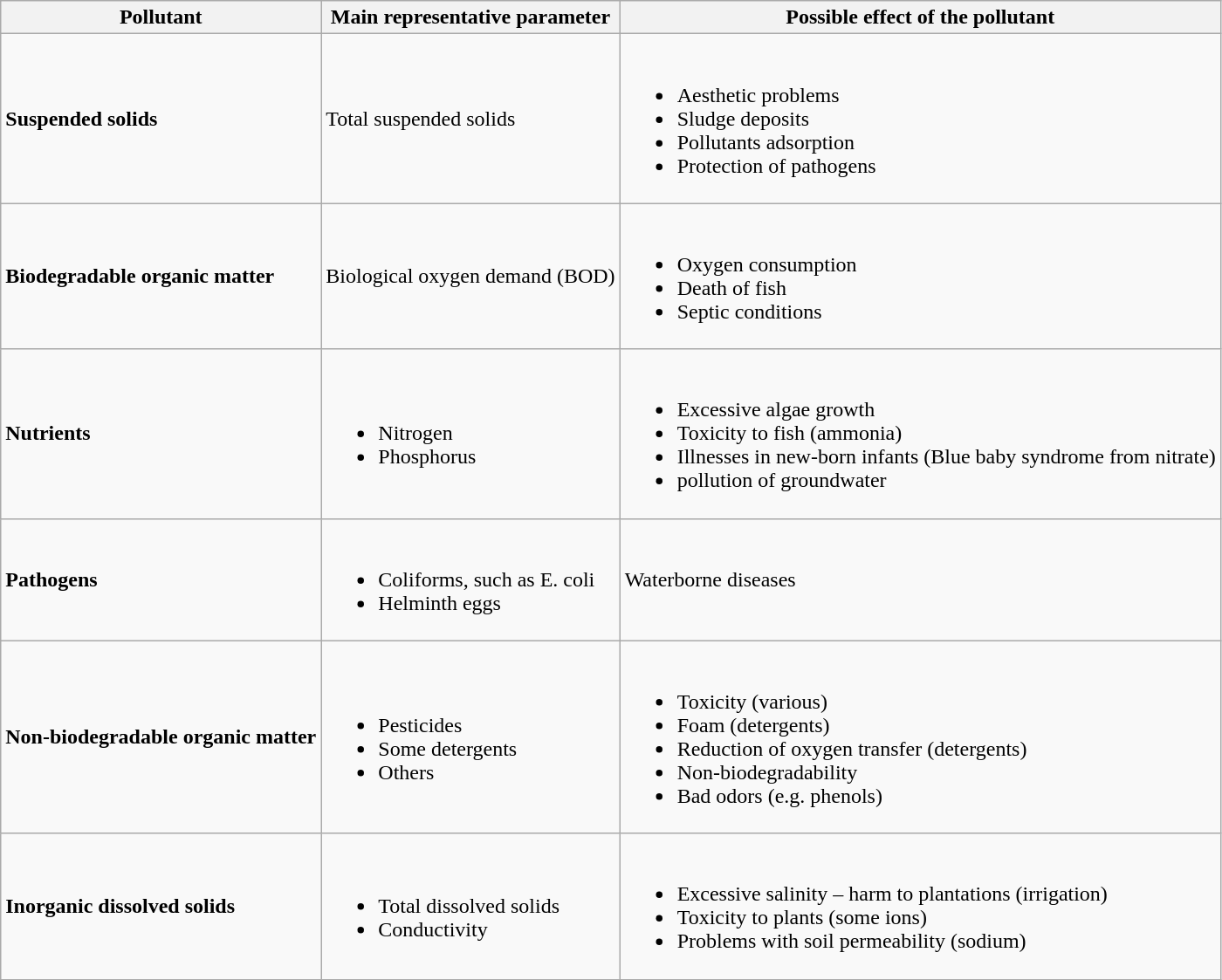<table class="wikitable">
<tr>
<th>Pollutant</th>
<th>Main representative parameter</th>
<th>Possible effect of the pollutant</th>
</tr>
<tr>
<td><strong>Suspended solids</strong></td>
<td>Total suspended solids</td>
<td><br><ul><li>Aesthetic problems</li><li>Sludge deposits</li><li>Pollutants adsorption</li><li>Protection of pathogens</li></ul></td>
</tr>
<tr>
<td><strong>Biodegradable organic matter</strong></td>
<td>Biological oxygen demand (BOD)</td>
<td><br><ul><li>Oxygen consumption</li><li>Death of fish</li><li>Septic conditions</li></ul></td>
</tr>
<tr>
<td><strong>Nutrients</strong></td>
<td><br><ul><li>Nitrogen</li><li>Phosphorus</li></ul></td>
<td><br><ul><li>Excessive algae growth</li><li>Toxicity to fish (ammonia)</li><li>Illnesses in new-born infants (Blue baby syndrome from nitrate)</li><li>pollution of groundwater</li></ul></td>
</tr>
<tr>
<td><strong>Pathogens</strong></td>
<td><br><ul><li>Coliforms, such as E. coli</li><li>Helminth eggs</li></ul></td>
<td>Waterborne diseases</td>
</tr>
<tr>
<td><strong>Non-biodegradable organic matter</strong></td>
<td><br><ul><li>Pesticides</li><li>Some detergents</li><li>Others</li></ul></td>
<td><br><ul><li>Toxicity (various)</li><li>Foam (detergents)</li><li>Reduction of oxygen transfer (detergents)</li><li>Non-biodegradability</li><li>Bad odors (e.g. phenols)</li></ul></td>
</tr>
<tr>
<td><strong>Inorganic dissolved solids</strong></td>
<td><br><ul><li>Total dissolved solids</li><li>Conductivity</li></ul></td>
<td><br><ul><li>Excessive salinity – harm to plantations (irrigation)</li><li>Toxicity to plants (some ions)</li><li>Problems with soil permeability (sodium)</li></ul></td>
</tr>
</table>
